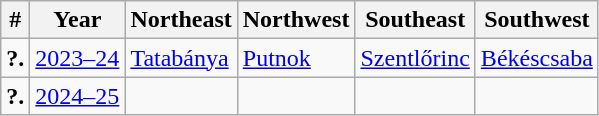<table class="wikitable sortable">
<tr>
<th>#</th>
<th>Year</th>
<th>Northeast</th>
<th>Northwest</th>
<th>Southeast</th>
<th>Southwest</th>
</tr>
<tr>
<td><strong>?.</strong></td>
<td align=center><a href='#'>2023–24</a></td>
<td><a href='#'>Tatabánya</a></td>
<td><a href='#'>Putnok</a></td>
<td><a href='#'>Szentlőrinc</a></td>
<td><a href='#'>Békéscsaba</a></td>
</tr>
<tr>
<td><strong>?.</strong></td>
<td align=center><a href='#'>2024–25</a></td>
<td></td>
<td></td>
<td></td>
<td></td>
</tr>
</table>
